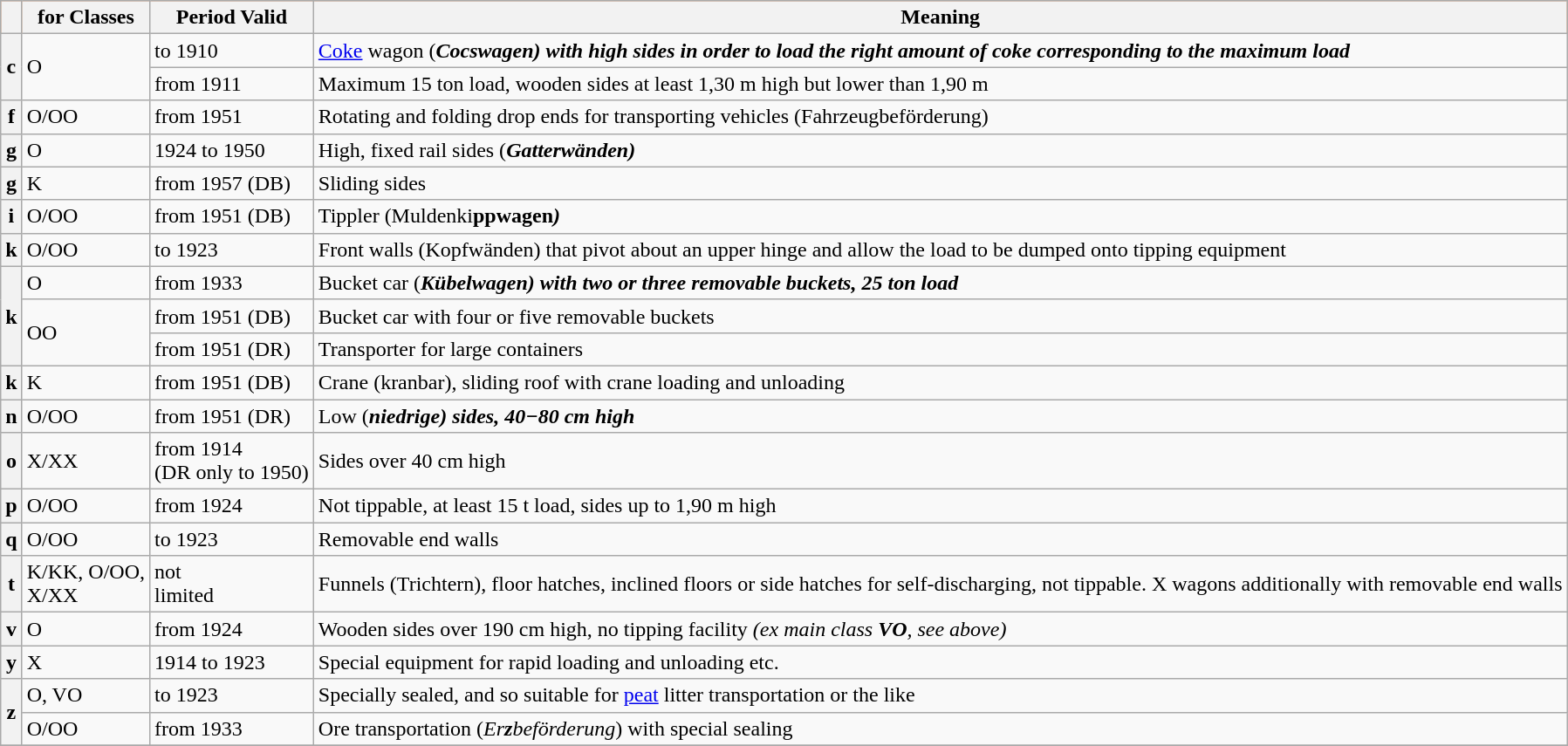<table class="wikitable">
<tr style="background:#FF7F24">
<th></th>
<th>for Classes</th>
<th>Period Valid</th>
<th>Meaning</th>
</tr>
<tr ---->
<th rowspan="2">c</th>
<td rowspan="2">O</td>
<td>to 1910</td>
<td><a href='#'>Coke</a> wagon (<strong><em>C<strong>ocswagen<em>) with high sides in order to load the right amount of coke corresponding to the maximum load</td>
</tr>
<tr ---->
<td>from 1911</td>
<td>Maximum 15 ton load, wooden sides at least 1,30 m high but lower than 1,90 m</td>
</tr>
<tr ---->
<th>f</th>
<td>O/OO</td>
<td>from 1951</td>
<td>Rotating and folding drop ends for transporting vehicles (</em></strong>F</strong>ahrzeugbeförderung</em>)</td>
</tr>
<tr ---->
<th>g</th>
<td>O</td>
<td>1924 to 1950</td>
<td>High, fixed rail sides (<strong><em>G<strong>atterwänden<em>)</td>
</tr>
<tr ---->
<th>g</th>
<td>K</td>
<td>from 1957 (DB)</td>
<td>Sliding sides</td>
</tr>
<tr ---->
<th>i</th>
<td>O/OO</td>
<td>from 1951 (DB)</td>
<td>Tippler (</em>Muldenk</strong>i<strong>ppwagen<em>)</td>
</tr>
<tr ---->
<th>k</th>
<td>O/OO</td>
<td>to 1923</td>
<td>Front walls (</em></strong>K</strong>opfwänden</em>) that pivot about an upper hinge and allow the load to be dumped onto tipping equipment</td>
</tr>
<tr ---->
<th rowspan="3">k</th>
<td>O</td>
<td>from 1933</td>
<td>Bucket car (<strong><em>K<strong>übelwagen<em>) with two or three removable buckets, 25 ton load</td>
</tr>
<tr ---->
<td rowspan="2">OO</td>
<td>from 1951 (DB)</td>
<td>Bucket car with four or five removable buckets</td>
</tr>
<tr ---->
<td>from 1951 (DR)</td>
<td>Transporter for large containers</td>
</tr>
<tr ---->
<th>k</th>
<td>K</td>
<td>from 1951 (DB)</td>
<td>Crane (</em></strong>k</strong>ranbar</em>), sliding roof with crane loading and unloading</td>
</tr>
<tr ---->
<th>n</th>
<td>O/OO</td>
<td>from 1951 (DR)</td>
<td>Low (<strong><em>n<strong>iedrige<em>) sides, 40−80 cm high</td>
</tr>
<tr ---->
<th>o</th>
<td>X/XX</td>
<td>from 1914<br>(DR only to 1950)</td>
<td>Sides over 40 cm high</td>
</tr>
<tr ---->
<th>p</th>
<td>O/OO</td>
<td>from 1924</td>
<td>Not tippable, at least 15 t load, sides up to 1,90 m high</td>
</tr>
<tr ---->
<th>q</th>
<td>O/OO</td>
<td>to 1923</td>
<td>Removable end walls</td>
</tr>
<tr ---->
<th>t</th>
<td>K/KK, O/OO,<br>X/XX</td>
<td>not<br>limited</td>
<td>Funnels (</em></strong>T</strong>richtern</em>), floor hatches, inclined floors or side hatches for self-discharging, not tippable. X wagons additionally with removable end walls</td>
</tr>
<tr ---->
<th>v</th>
<td>O</td>
<td>from 1924</td>
<td>Wooden sides over 190 cm high, no tipping facility <em>(ex main class <strong>VO</strong>, see above)</em></td>
</tr>
<tr ---->
<th>y</th>
<td>X</td>
<td>1914 to 1923</td>
<td>Special equipment for rapid loading and unloading etc.</td>
</tr>
<tr ---->
<th rowspan="2">z</th>
<td>O, VO</td>
<td>to 1923</td>
<td>Specially sealed, and so suitable for <a href='#'>peat</a> litter transportation or the like</td>
</tr>
<tr ---->
<td>O/OO</td>
<td>from 1933</td>
<td>Ore transportation (<em>Er<strong>z</strong>beförderung</em>) with special sealing</td>
</tr>
<tr ---->
</tr>
</table>
